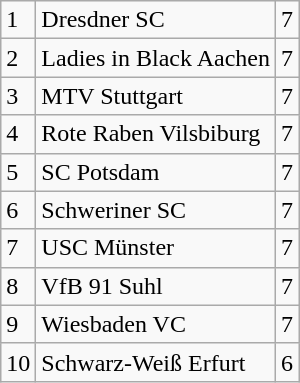<table class="wikitable">
<tr>
<td>1</td>
<td>Dresdner SC</td>
<td>7</td>
</tr>
<tr>
<td>2</td>
<td>Ladies in Black Aachen</td>
<td>7</td>
</tr>
<tr>
<td>3</td>
<td>MTV Stuttgart</td>
<td>7</td>
</tr>
<tr>
<td>4</td>
<td>Rote Raben Vilsbiburg</td>
<td>7</td>
</tr>
<tr>
<td>5</td>
<td>SC Potsdam</td>
<td>7</td>
</tr>
<tr>
<td>6</td>
<td>Schweriner SC</td>
<td>7</td>
</tr>
<tr>
<td>7</td>
<td>USC Münster</td>
<td>7</td>
</tr>
<tr>
<td>8</td>
<td>VfB 91 Suhl</td>
<td>7</td>
</tr>
<tr>
<td>9</td>
<td>Wiesbaden VC</td>
<td>7</td>
</tr>
<tr>
<td>10</td>
<td>Schwarz-Weiß Erfurt</td>
<td>6</td>
</tr>
</table>
